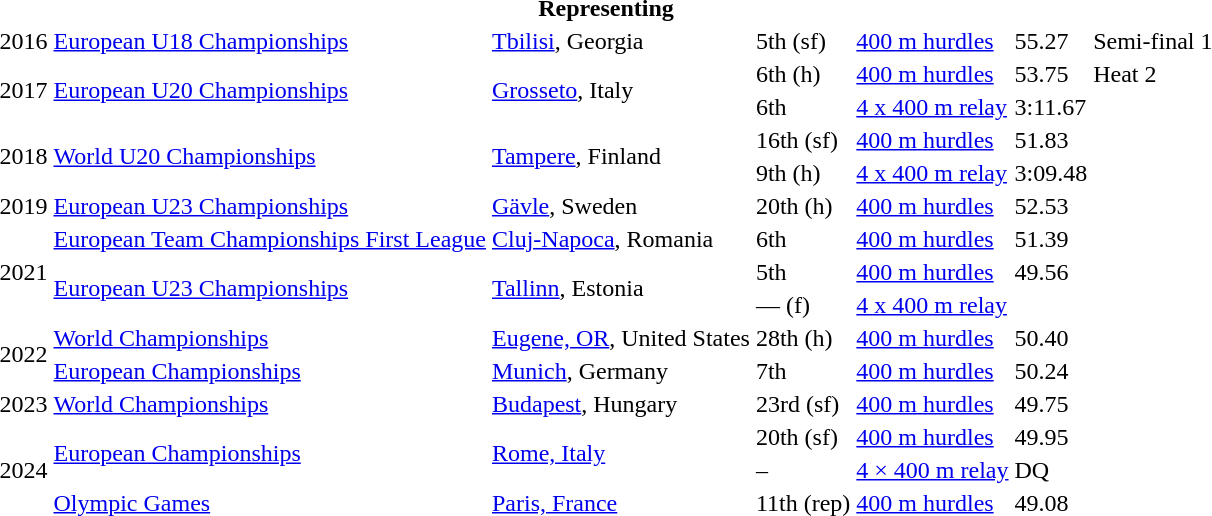<table>
<tr>
<th colspan="7">Representing </th>
</tr>
<tr>
<td>2016</td>
<td><a href='#'>European U18 Championships</a></td>
<td><a href='#'>Tbilisi</a>, Georgia</td>
<td>5th (sf)</td>
<td><a href='#'>400 m hurdles</a></td>
<td>55.27</td>
<td>Semi-final 1</td>
</tr>
<tr>
<td rowspan=2>2017</td>
<td rowspan=2><a href='#'>European U20 Championships</a></td>
<td rowspan=2><a href='#'>Grosseto</a>, Italy</td>
<td>6th (h)</td>
<td><a href='#'>400 m hurdles</a></td>
<td>53.75</td>
<td>Heat 2</td>
</tr>
<tr>
<td>6th</td>
<td><a href='#'>4 x 400 m relay</a></td>
<td>3:11.67</td>
<td></td>
</tr>
<tr>
<td rowspan=2>2018</td>
<td rowspan=2><a href='#'>World U20 Championships</a></td>
<td rowspan=2><a href='#'>Tampere</a>, Finland</td>
<td>16th (sf)</td>
<td><a href='#'>400 m hurdles</a></td>
<td>51.83</td>
<td></td>
</tr>
<tr>
<td>9th (h)</td>
<td><a href='#'>4 x 400 m relay</a></td>
<td>3:09.48</td>
<td></td>
</tr>
<tr>
<td>2019</td>
<td><a href='#'>European U23 Championships</a></td>
<td><a href='#'>Gävle</a>, Sweden</td>
<td>20th (h)</td>
<td><a href='#'>400 m hurdles</a></td>
<td>52.53</td>
<td></td>
</tr>
<tr>
<td rowspan=3>2021</td>
<td><a href='#'>European Team Championships First League</a></td>
<td><a href='#'>Cluj-Napoca</a>, Romania</td>
<td>6th</td>
<td><a href='#'>400 m hurdles</a></td>
<td>51.39</td>
<td></td>
</tr>
<tr>
<td rowspan=2><a href='#'>European U23 Championships</a></td>
<td rowspan=2><a href='#'>Tallinn</a>, Estonia</td>
<td>5th</td>
<td><a href='#'>400 m hurdles</a></td>
<td>49.56</td>
<td> </td>
</tr>
<tr>
<td>— (f)</td>
<td><a href='#'>4 x 400 m relay</a></td>
<td></td>
<td></td>
</tr>
<tr>
<td rowspan=2>2022</td>
<td><a href='#'>World Championships</a></td>
<td><a href='#'>Eugene, OR</a>, United States</td>
<td>28th (h)</td>
<td><a href='#'>400 m hurdles</a></td>
<td>50.40</td>
<td></td>
</tr>
<tr>
<td><a href='#'>European Championships</a></td>
<td><a href='#'>Munich</a>, Germany</td>
<td>7th</td>
<td><a href='#'>400 m hurdles</a></td>
<td>50.24</td>
<td></td>
</tr>
<tr>
<td>2023</td>
<td><a href='#'>World Championships</a></td>
<td><a href='#'>Budapest</a>, Hungary</td>
<td>23rd (sf)</td>
<td><a href='#'>400 m hurdles</a></td>
<td>49.75</td>
<td></td>
</tr>
<tr>
<td rowspan=3>2024</td>
<td rowspan=2><a href='#'>European Championships</a></td>
<td rowspan=2><a href='#'>Rome, Italy</a></td>
<td>20th (sf)</td>
<td><a href='#'>400 m hurdles</a></td>
<td>49.95</td>
<td></td>
</tr>
<tr>
<td>–</td>
<td><a href='#'>4 × 400 m relay</a></td>
<td>DQ</td>
</tr>
<tr>
<td><a href='#'>Olympic Games</a></td>
<td><a href='#'>Paris, France</a></td>
<td>11th (rep)</td>
<td><a href='#'>400 m hurdles</a></td>
<td>49.08</td>
</tr>
</table>
